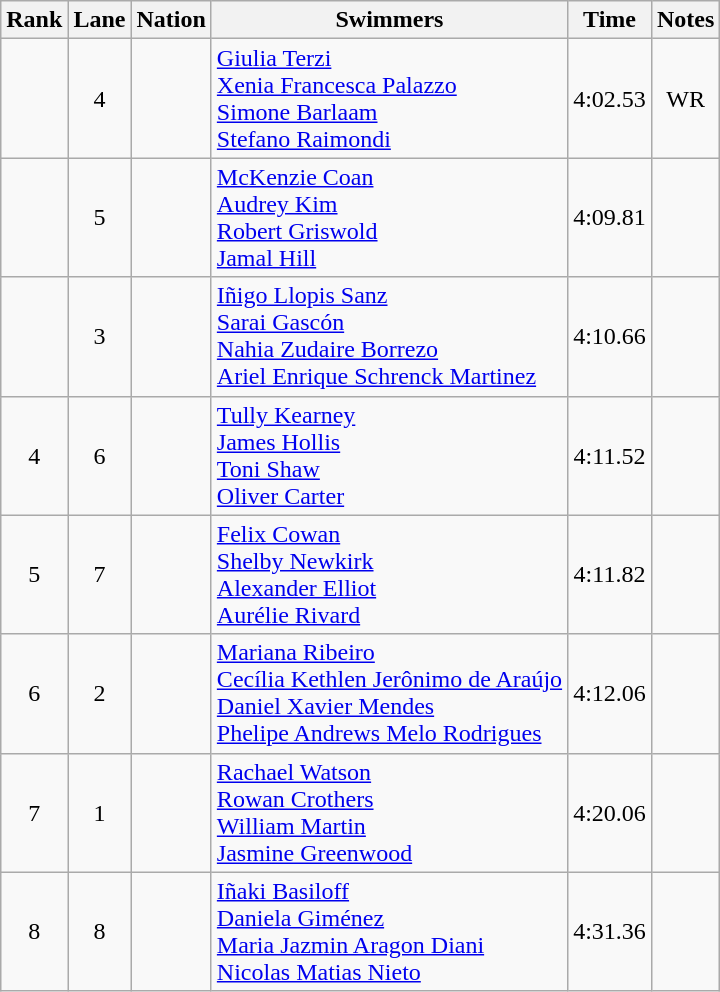<table class="wikitable sortable" style="text-align:center">
<tr>
<th>Rank</th>
<th>Lane</th>
<th>Nation</th>
<th>Swimmers</th>
<th>Time</th>
<th>Notes</th>
</tr>
<tr>
<td></td>
<td>4</td>
<td align=left></td>
<td align=left><a href='#'>Giulia Terzi</a><br><a href='#'>Xenia Francesca Palazzo</a><br><a href='#'>Simone Barlaam</a><br><a href='#'>Stefano Raimondi</a></td>
<td>4:02.53</td>
<td>WR</td>
</tr>
<tr>
<td></td>
<td>5</td>
<td align=left></td>
<td align=left><a href='#'>McKenzie Coan</a><br><a href='#'>Audrey Kim</a><br><a href='#'>Robert Griswold</a><br><a href='#'>Jamal Hill</a></td>
<td>4:09.81</td>
<td></td>
</tr>
<tr>
<td></td>
<td>3</td>
<td align=left></td>
<td align=left><a href='#'>Iñigo Llopis Sanz</a><br><a href='#'>Sarai Gascón</a><br><a href='#'>Nahia Zudaire Borrezo</a><br><a href='#'>Ariel Enrique Schrenck Martinez</a></td>
<td>4:10.66</td>
<td></td>
</tr>
<tr>
<td>4</td>
<td>6</td>
<td align=left></td>
<td align=left><a href='#'>Tully Kearney</a><br><a href='#'>James Hollis</a><br><a href='#'>Toni Shaw</a><br><a href='#'>Oliver Carter</a></td>
<td>4:11.52</td>
<td></td>
</tr>
<tr>
<td>5</td>
<td>7</td>
<td align=left></td>
<td align=left><a href='#'>Felix Cowan</a><br><a href='#'>Shelby Newkirk</a><br><a href='#'>Alexander Elliot</a><br><a href='#'>Aurélie Rivard</a></td>
<td>4:11.82</td>
<td></td>
</tr>
<tr>
<td>6</td>
<td>2</td>
<td align=left></td>
<td align=left><a href='#'>Mariana Ribeiro</a><br><a href='#'>Cecília Kethlen Jerônimo de Araújo</a><br><a href='#'>Daniel Xavier Mendes</a><br><a href='#'>Phelipe Andrews Melo Rodrigues</a></td>
<td>4:12.06</td>
<td></td>
</tr>
<tr>
<td>7</td>
<td>1</td>
<td align=left></td>
<td align=left><a href='#'>Rachael Watson</a><br><a href='#'>Rowan Crothers</a><br><a href='#'>William Martin</a><br><a href='#'>Jasmine Greenwood</a></td>
<td>4:20.06</td>
<td></td>
</tr>
<tr>
<td>8</td>
<td>8</td>
<td align=left></td>
<td align=left><a href='#'>Iñaki Basiloff</a><br><a href='#'>Daniela Giménez</a><br><a href='#'>Maria Jazmin Aragon Diani</a><br><a href='#'>Nicolas Matias Nieto</a></td>
<td>4:31.36</td>
<td></td>
</tr>
</table>
